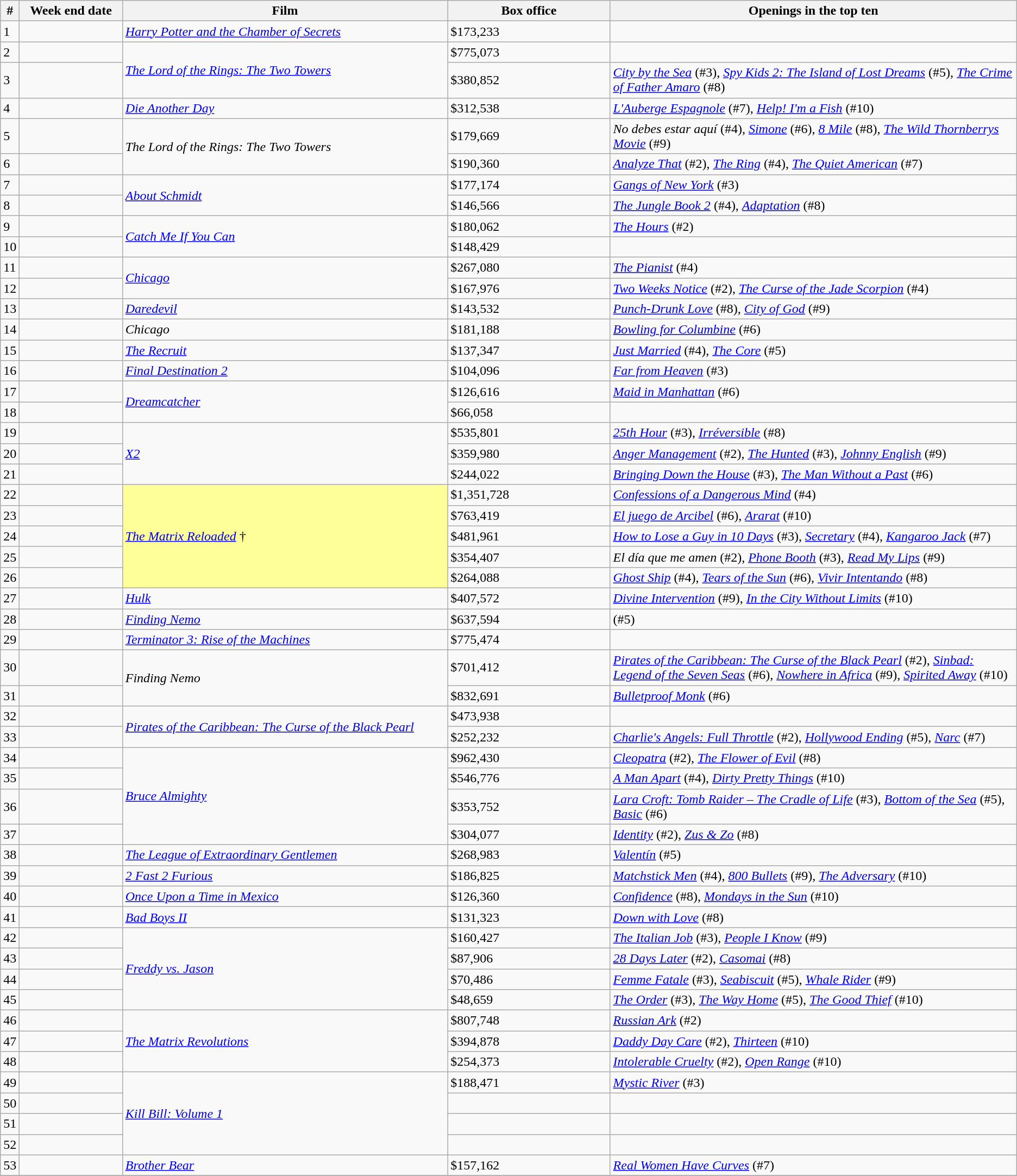<table class="wikitable sortable">
<tr>
<th abbr="Week">#</th>
<th abbr="Date" style="width:130px">Week end date</th>
<th width="32%">Film</th>
<th width="16%">Box office</th>
<th style="width:40%;">Openings in the top ten</th>
</tr>
<tr>
<td>1</td>
<td></td>
<td><em><a href='#'>Harry Potter and the Chamber of Secrets</a></em></td>
<td>$173,233</td>
<td></td>
</tr>
<tr>
<td>2</td>
<td></td>
<td rowspan="2"><em><a href='#'>The Lord of the Rings: The Two Towers</a></em></td>
<td>$775,073</td>
<td></td>
</tr>
<tr>
<td>3</td>
<td></td>
<td>$380,852</td>
<td><em><a href='#'>City by the Sea</a></em> (#3), <em><a href='#'>Spy Kids 2: The Island of Lost Dreams</a></em> (#5), <em><a href='#'>The Crime of Father Amaro</a></em> (#8)</td>
</tr>
<tr>
<td>4</td>
<td></td>
<td><em><a href='#'>Die Another Day</a></em></td>
<td>$312,538</td>
<td><em><a href='#'>L'Auberge Espagnole</a></em> (#7), <em><a href='#'>Help! I'm a Fish</a></em> (#10)</td>
</tr>
<tr>
<td>5</td>
<td></td>
<td rowspan="2"><em>The Lord of the Rings: The Two Towers</em></td>
<td>$179,669</td>
<td><em>No debes estar aquí</em> (#4), <em><a href='#'>Simone</a></em> (#6), <em><a href='#'>8 Mile</a></em> (#8), <em><a href='#'>The Wild Thornberrys Movie</a></em> (#9)</td>
</tr>
<tr>
<td>6</td>
<td></td>
<td>$190,360</td>
<td><em><a href='#'>Analyze That</a></em> (#2), <em><a href='#'>The Ring</a></em> (#4), <em><a href='#'>The Quiet American</a></em> (#7)</td>
</tr>
<tr>
<td>7</td>
<td></td>
<td rowspan="2"><em><a href='#'>About Schmidt</a></em></td>
<td>$177,174</td>
<td><em><a href='#'>Gangs of New York</a></em> (#3)</td>
</tr>
<tr>
<td>8</td>
<td></td>
<td>$146,566</td>
<td><em><a href='#'>The Jungle Book 2</a></em> (#4), <em><a href='#'>Adaptation</a></em> (#8)</td>
</tr>
<tr>
<td>9</td>
<td></td>
<td rowspan="2"><em><a href='#'>Catch Me If You Can</a></em></td>
<td>$180,062</td>
<td><em><a href='#'>The Hours</a></em> (#2)</td>
</tr>
<tr>
<td>10</td>
<td></td>
<td>$148,429</td>
<td></td>
</tr>
<tr>
<td>11</td>
<td></td>
<td rowspan="2"><em><a href='#'>Chicago</a></em></td>
<td>$267,080</td>
<td><em><a href='#'>The Pianist</a></em> (#4)</td>
</tr>
<tr>
<td>12</td>
<td></td>
<td>$167,976</td>
<td><em><a href='#'>Two Weeks Notice</a></em> (#2), <em><a href='#'>The Curse of the Jade Scorpion</a></em> (#4)</td>
</tr>
<tr>
<td>13</td>
<td></td>
<td><em><a href='#'>Daredevil</a></em></td>
<td>$143,532</td>
<td><em><a href='#'>Punch-Drunk Love</a></em> (#8), <em><a href='#'>City of God</a></em> (#9)</td>
</tr>
<tr>
<td>14</td>
<td></td>
<td><em>Chicago</em></td>
<td>$181,188</td>
<td><em><a href='#'>Bowling for Columbine</a></em> (#6)</td>
</tr>
<tr>
<td>15</td>
<td></td>
<td><em><a href='#'>The Recruit</a></em></td>
<td>$137,347</td>
<td><em><a href='#'>Just Married</a></em> (#4), <em><a href='#'>The Core</a></em> (#5)</td>
</tr>
<tr>
<td>16</td>
<td></td>
<td><em><a href='#'>Final Destination 2</a></em></td>
<td>$104,096</td>
<td><em><a href='#'>Far from Heaven</a></em> (#3)</td>
</tr>
<tr>
<td>17</td>
<td></td>
<td rowspan="2"><em><a href='#'>Dreamcatcher</a></em></td>
<td>$126,616</td>
<td><em><a href='#'>Maid in Manhattan</a></em> (#6)</td>
</tr>
<tr>
<td>18</td>
<td></td>
<td>$66,058</td>
<td></td>
</tr>
<tr>
<td>19</td>
<td></td>
<td rowspan="3"><em><a href='#'>X2</a></em></td>
<td>$535,801</td>
<td><em><a href='#'>25th Hour</a></em> (#3), <em><a href='#'>Irréversible</a></em> (#8)</td>
</tr>
<tr>
<td>20</td>
<td></td>
<td>$359,980</td>
<td><em><a href='#'>Anger Management</a></em> (#2), <em><a href='#'>The Hunted</a></em> (#3), <em><a href='#'>Johnny English</a></em> (#9)</td>
</tr>
<tr>
<td>21</td>
<td></td>
<td>$244,022</td>
<td><em><a href='#'>Bringing Down the House</a></em> (#3), <em><a href='#'>The Man Without a Past</a></em> (#6)</td>
</tr>
<tr>
<td>22</td>
<td></td>
<td rowspan="5" style="background-color:#FFFF99"><em><a href='#'>The Matrix Reloaded</a></em> †</td>
<td>$1,351,728</td>
<td><em><a href='#'>Confessions of a Dangerous Mind</a></em> (#4)</td>
</tr>
<tr>
<td>23</td>
<td></td>
<td>$763,419</td>
<td><em><a href='#'>El juego de Arcibel</a></em> (#6), <em><a href='#'>Ararat</a></em> (#10)</td>
</tr>
<tr>
<td>24</td>
<td></td>
<td>$481,961</td>
<td><em><a href='#'>How to Lose a Guy in 10 Days</a></em> (#3), <em><a href='#'>Secretary</a></em> (#4), <em><a href='#'>Kangaroo Jack</a></em> (#7)</td>
</tr>
<tr>
<td>25</td>
<td></td>
<td>$354,407</td>
<td><em>El día que me amen</em> (#2), <em><a href='#'>Phone Booth</a></em> (#3), <em><a href='#'>Read My Lips</a></em> (#9)</td>
</tr>
<tr>
<td>26</td>
<td></td>
<td>$264,088</td>
<td><em><a href='#'>Ghost Ship</a></em> (#4), <em><a href='#'>Tears of the Sun</a></em> (#6), <em><a href='#'>Vivir Intentando</a></em> (#8)</td>
</tr>
<tr>
<td>27</td>
<td></td>
<td><em><a href='#'>Hulk</a></em></td>
<td>$407,572</td>
<td><em><a href='#'>Divine Intervention</a></em> (#9), <em><a href='#'>In the City Without Limits</a></em> (#10)</td>
</tr>
<tr>
<td>28</td>
<td></td>
<td><em><a href='#'>Finding Nemo</a></em></td>
<td>$637,594</td>
<td><em></em> (#5)</td>
</tr>
<tr>
<td>29</td>
<td></td>
<td><em><a href='#'>Terminator 3: Rise of the Machines</a></em></td>
<td>$775,474</td>
<td></td>
</tr>
<tr>
<td>30</td>
<td></td>
<td rowspan="2"><em>Finding Nemo</em></td>
<td>$701,412</td>
<td><em><a href='#'>Pirates of the Caribbean: The Curse of the Black Pearl</a></em> (#2), <em><a href='#'>Sinbad: Legend of the Seven Seas</a></em> (#6), <em><a href='#'>Nowhere in Africa</a></em> (#9), <em><a href='#'>Spirited Away</a></em> (#10)</td>
</tr>
<tr>
<td>31</td>
<td></td>
<td>$832,691</td>
<td><em><a href='#'>Bulletproof Monk</a></em> (#6)</td>
</tr>
<tr>
<td>32</td>
<td></td>
<td rowspan="2"><em><a href='#'>Pirates of the Caribbean: The Curse of the Black Pearl</a></em></td>
<td>$473,938</td>
<td></td>
</tr>
<tr>
<td>33</td>
<td></td>
<td>$252,232</td>
<td><em><a href='#'>Charlie's Angels: Full Throttle</a></em> (#2), <em><a href='#'>Hollywood Ending</a></em> (#5), <em><a href='#'>Narc</a></em> (#7)</td>
</tr>
<tr>
<td>34</td>
<td></td>
<td rowspan="4"><em><a href='#'>Bruce Almighty</a></em></td>
<td>$962,430</td>
<td><em><a href='#'>Cleopatra</a></em> (#2), <em><a href='#'>The Flower of Evil</a></em> (#8)</td>
</tr>
<tr>
<td>35</td>
<td></td>
<td>$546,776</td>
<td><em><a href='#'>A Man Apart</a></em> (#4), <em><a href='#'>Dirty Pretty Things</a></em> (#10)</td>
</tr>
<tr>
<td>36</td>
<td></td>
<td>$353,752</td>
<td><em><a href='#'>Lara Croft: Tomb Raider – The Cradle of Life</a></em> (#3), <em><a href='#'>Bottom of the Sea</a></em> (#5), <em><a href='#'>Basic</a></em> (#6)</td>
</tr>
<tr>
<td>37</td>
<td></td>
<td>$304,077</td>
<td><em><a href='#'>Identity</a></em> (#2), <em><a href='#'>Zus & Zo</a></em> (#8)</td>
</tr>
<tr>
<td>38</td>
<td></td>
<td><em><a href='#'>The League of Extraordinary Gentlemen</a></em></td>
<td>$268,983</td>
<td><em><a href='#'>Valentín</a></em> (#5)</td>
</tr>
<tr>
<td>39</td>
<td></td>
<td><em><a href='#'>2 Fast 2 Furious</a></em></td>
<td>$186,825</td>
<td><em><a href='#'>Matchstick Men</a></em> (#4), <em><a href='#'>800 Bullets</a></em> (#9), <em><a href='#'>The Adversary</a></em> (#10)</td>
</tr>
<tr>
<td>40</td>
<td></td>
<td><em><a href='#'>Once Upon a Time in Mexico</a></em></td>
<td>$126,360</td>
<td><em><a href='#'>Confidence</a></em> (#8), <em><a href='#'>Mondays in the Sun</a></em> (#10)</td>
</tr>
<tr>
<td>41</td>
<td></td>
<td><em><a href='#'>Bad Boys II</a></em></td>
<td>$131,323</td>
<td><em><a href='#'>Down with Love</a></em> (#8)</td>
</tr>
<tr>
<td>42</td>
<td></td>
<td rowspan="4"><em><a href='#'>Freddy vs. Jason</a></em></td>
<td>$160,427</td>
<td><em><a href='#'>The Italian Job</a></em> (#3), <em><a href='#'>People I Know</a></em> (#9)</td>
</tr>
<tr>
<td>43</td>
<td></td>
<td>$87,906</td>
<td><em><a href='#'>28 Days Later</a></em> (#2), <em><a href='#'>Casomai</a></em> (#8)</td>
</tr>
<tr>
<td>44</td>
<td></td>
<td>$70,486</td>
<td><em><a href='#'>Femme Fatale</a></em> (#3), <em><a href='#'>Seabiscuit</a></em> (#5), <em><a href='#'>Whale Rider</a></em> (#9)</td>
</tr>
<tr>
<td>45</td>
<td></td>
<td>$48,659</td>
<td><em><a href='#'>The Order</a></em> (#3), <em><a href='#'>The Way Home</a></em> (#5), <em><a href='#'>The Good Thief</a></em> (#10)</td>
</tr>
<tr>
<td>46</td>
<td></td>
<td rowspan="3"><em><a href='#'>The Matrix Revolutions</a></em></td>
<td>$807,748</td>
<td><em><a href='#'>Russian Ark</a></em> (#2)</td>
</tr>
<tr>
<td>47</td>
<td></td>
<td>$394,878</td>
<td><em><a href='#'>Daddy Day Care</a></em> (#2), <em><a href='#'>Thirteen</a></em> (#10)</td>
</tr>
<tr>
<td>48</td>
<td></td>
<td>$254,373</td>
<td><em><a href='#'>Intolerable Cruelty</a></em> (#2), <em><a href='#'>Open Range</a></em> (#10)</td>
</tr>
<tr>
<td>49</td>
<td></td>
<td rowspan="4"><em><a href='#'>Kill Bill: Volume 1</a></em></td>
<td>$188,471</td>
<td><em><a href='#'>Mystic River</a></em> (#3)</td>
</tr>
<tr>
<td>50</td>
<td></td>
<td></td>
<td></td>
</tr>
<tr>
<td>51</td>
<td></td>
<td></td>
<td></td>
</tr>
<tr>
<td>52</td>
<td></td>
<td></td>
<td></td>
</tr>
<tr>
<td>53</td>
<td></td>
<td><em><a href='#'>Brother Bear</a></em></td>
<td>$157,162</td>
<td><em><a href='#'>Real Women Have Curves</a></em> (#7)</td>
</tr>
<tr>
</tr>
</table>
